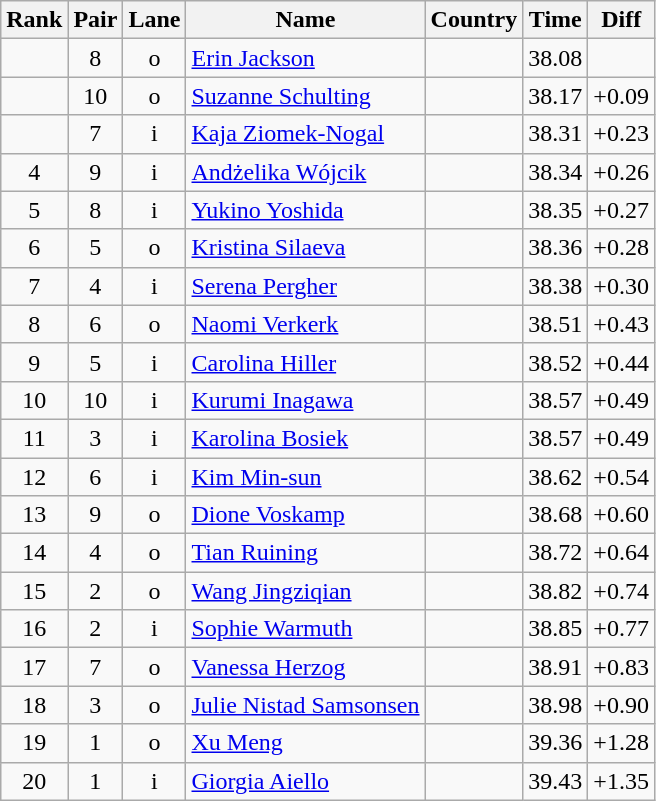<table class="wikitable sortable" style="text-align:center">
<tr>
<th>Rank</th>
<th>Pair</th>
<th>Lane</th>
<th>Name</th>
<th>Country</th>
<th>Time</th>
<th>Diff</th>
</tr>
<tr>
<td></td>
<td>8</td>
<td>o</td>
<td align=left><a href='#'>Erin Jackson</a></td>
<td align=left></td>
<td>38.08</td>
<td></td>
</tr>
<tr>
<td></td>
<td>10</td>
<td>o</td>
<td align=left><a href='#'>Suzanne Schulting</a></td>
<td align=left></td>
<td>38.17</td>
<td>+0.09</td>
</tr>
<tr>
<td></td>
<td>7</td>
<td>i</td>
<td align=left><a href='#'>Kaja Ziomek-Nogal</a></td>
<td align=left></td>
<td>38.31</td>
<td>+0.23</td>
</tr>
<tr>
<td>4</td>
<td>9</td>
<td>i</td>
<td align=left><a href='#'>Andżelika Wójcik</a></td>
<td align=left></td>
<td>38.34</td>
<td>+0.26</td>
</tr>
<tr>
<td>5</td>
<td>8</td>
<td>i</td>
<td align=left><a href='#'>Yukino Yoshida</a></td>
<td align=left></td>
<td>38.35</td>
<td>+0.27</td>
</tr>
<tr>
<td>6</td>
<td>5</td>
<td>o</td>
<td align=left><a href='#'>Kristina Silaeva</a></td>
<td align=left></td>
<td>38.36</td>
<td>+0.28</td>
</tr>
<tr>
<td>7</td>
<td>4</td>
<td>i</td>
<td align=left><a href='#'>Serena Pergher</a></td>
<td align=left></td>
<td>38.38</td>
<td>+0.30</td>
</tr>
<tr>
<td>8</td>
<td>6</td>
<td>o</td>
<td align=left><a href='#'>Naomi Verkerk</a></td>
<td align=left></td>
<td>38.51</td>
<td>+0.43</td>
</tr>
<tr>
<td>9</td>
<td>5</td>
<td>i</td>
<td align=left><a href='#'>Carolina Hiller</a></td>
<td align=left></td>
<td>38.52</td>
<td>+0.44</td>
</tr>
<tr>
<td>10</td>
<td>10</td>
<td>i</td>
<td align=left><a href='#'>Kurumi Inagawa</a></td>
<td align=left></td>
<td>38.57</td>
<td>+0.49</td>
</tr>
<tr>
<td>11</td>
<td>3</td>
<td>i</td>
<td align=left><a href='#'>Karolina Bosiek</a></td>
<td align=left></td>
<td>38.57</td>
<td>+0.49</td>
</tr>
<tr>
<td>12</td>
<td>6</td>
<td>i</td>
<td align=left><a href='#'>Kim Min-sun</a></td>
<td align=left></td>
<td>38.62</td>
<td>+0.54</td>
</tr>
<tr>
<td>13</td>
<td>9</td>
<td>o</td>
<td align=left><a href='#'>Dione Voskamp</a></td>
<td align=left></td>
<td>38.68</td>
<td>+0.60</td>
</tr>
<tr>
<td>14</td>
<td>4</td>
<td>o</td>
<td align=left><a href='#'>Tian Ruining</a></td>
<td align=left></td>
<td>38.72</td>
<td>+0.64</td>
</tr>
<tr>
<td>15</td>
<td>2</td>
<td>o</td>
<td align=left><a href='#'>Wang Jingziqian</a></td>
<td align=left></td>
<td>38.82</td>
<td>+0.74</td>
</tr>
<tr>
<td>16</td>
<td>2</td>
<td>i</td>
<td align=left><a href='#'>Sophie Warmuth</a></td>
<td align=left></td>
<td>38.85</td>
<td>+0.77</td>
</tr>
<tr>
<td>17</td>
<td>7</td>
<td>o</td>
<td align=left><a href='#'>Vanessa Herzog</a></td>
<td align=left></td>
<td>38.91</td>
<td>+0.83</td>
</tr>
<tr>
<td>18</td>
<td>3</td>
<td>o</td>
<td align=left><a href='#'>Julie Nistad Samsonsen</a></td>
<td align=left></td>
<td>38.98</td>
<td>+0.90</td>
</tr>
<tr>
<td>19</td>
<td>1</td>
<td>o</td>
<td align=left><a href='#'>Xu Meng</a></td>
<td align=left></td>
<td>39.36</td>
<td>+1.28</td>
</tr>
<tr>
<td>20</td>
<td>1</td>
<td>i</td>
<td align=left><a href='#'>Giorgia Aiello</a></td>
<td align=left></td>
<td>39.43</td>
<td>+1.35</td>
</tr>
</table>
